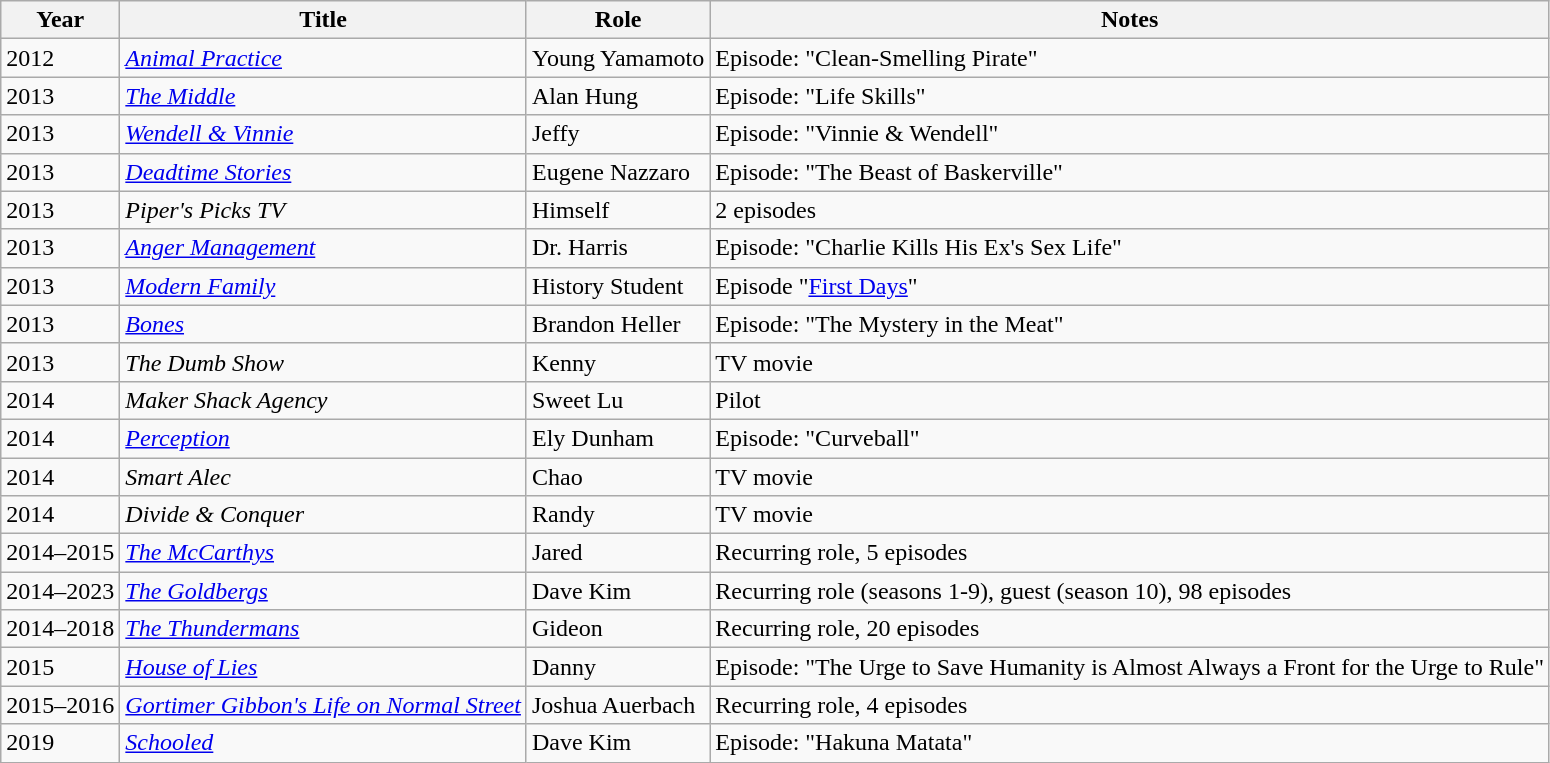<table class="wikitable sortable">
<tr>
<th>Year</th>
<th>Title</th>
<th>Role</th>
<th>Notes</th>
</tr>
<tr>
<td>2012</td>
<td><em><a href='#'>Animal Practice</a></em></td>
<td>Young Yamamoto</td>
<td>Episode: "Clean-Smelling Pirate"</td>
</tr>
<tr>
<td>2013</td>
<td><em><a href='#'>The Middle</a></em></td>
<td>Alan Hung</td>
<td>Episode: "Life Skills"</td>
</tr>
<tr>
<td>2013</td>
<td><em><a href='#'>Wendell & Vinnie</a></em></td>
<td>Jeffy</td>
<td>Episode: "Vinnie & Wendell"</td>
</tr>
<tr>
<td>2013</td>
<td><em><a href='#'>Deadtime Stories</a></em></td>
<td>Eugene Nazzaro</td>
<td>Episode: "The Beast of Baskerville"</td>
</tr>
<tr>
<td>2013</td>
<td><em>Piper's Picks TV</em></td>
<td>Himself</td>
<td>2 episodes</td>
</tr>
<tr>
<td>2013</td>
<td><em><a href='#'>Anger Management</a></em></td>
<td>Dr. Harris</td>
<td>Episode: "Charlie Kills His Ex's Sex Life"</td>
</tr>
<tr>
<td>2013</td>
<td><em><a href='#'>Modern Family</a></em></td>
<td>History Student</td>
<td>Episode "<a href='#'>First Days</a>"</td>
</tr>
<tr>
<td>2013</td>
<td><em><a href='#'>Bones</a></em></td>
<td>Brandon Heller</td>
<td>Episode: "The Mystery in the Meat"</td>
</tr>
<tr>
<td>2013</td>
<td><em>The Dumb Show</em></td>
<td>Kenny</td>
<td>TV movie</td>
</tr>
<tr>
<td>2014</td>
<td><em>Maker Shack Agency</em></td>
<td>Sweet Lu</td>
<td>Pilot</td>
</tr>
<tr>
<td>2014</td>
<td><em><a href='#'>Perception</a></em></td>
<td>Ely Dunham</td>
<td>Episode: "Curveball"</td>
</tr>
<tr>
<td>2014</td>
<td><em>Smart Alec</em></td>
<td>Chao</td>
<td>TV movie</td>
</tr>
<tr>
<td>2014</td>
<td><em>Divide & Conquer</em></td>
<td>Randy</td>
<td>TV movie</td>
</tr>
<tr>
<td>2014–2015</td>
<td><em><a href='#'>The McCarthys</a></em></td>
<td>Jared</td>
<td>Recurring role, 5 episodes</td>
</tr>
<tr>
<td>2014–2023</td>
<td><em><a href='#'>The Goldbergs</a></em></td>
<td>Dave Kim</td>
<td>Recurring role (seasons 1-9), guest (season 10), 98 episodes</td>
</tr>
<tr>
<td>2014–2018</td>
<td><em><a href='#'>The Thundermans</a></em></td>
<td>Gideon</td>
<td>Recurring role, 20 episodes</td>
</tr>
<tr>
<td>2015</td>
<td><em><a href='#'>House of Lies</a></em></td>
<td>Danny</td>
<td>Episode: "The Urge to Save Humanity is Almost Always a Front for the Urge to Rule"</td>
</tr>
<tr>
<td>2015–2016</td>
<td><em><a href='#'>Gortimer Gibbon's Life on Normal Street</a></em></td>
<td>Joshua Auerbach</td>
<td>Recurring role, 4 episodes</td>
</tr>
<tr>
<td>2019</td>
<td><em><a href='#'>Schooled</a></em></td>
<td>Dave Kim</td>
<td>Episode: "Hakuna Matata"</td>
</tr>
</table>
